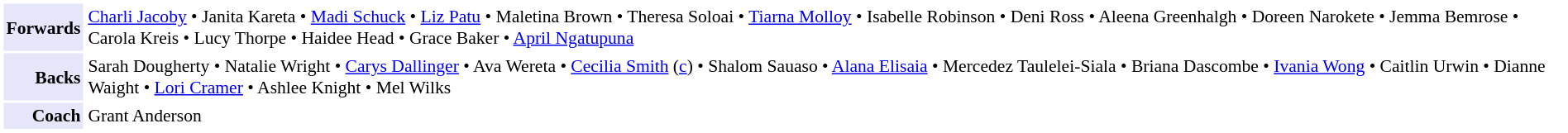<table cellpadding="2" style="border: 1px solid white; font-size:90%;">
<tr>
<td style="text-align:right;" bgcolor="lavender"><strong>Forwards</strong></td>
<td style="text-align:left;"><a href='#'>Charli Jacoby</a> • Janita Kareta • <a href='#'>Madi Schuck</a> • <a href='#'>Liz Patu</a> • Maletina Brown • Theresa Soloai • <a href='#'>Tiarna Molloy</a> • Isabelle Robinson • Deni Ross • Aleena Greenhalgh • Doreen Narokete • Jemma Bemrose • Carola Kreis • Lucy Thorpe • Haidee Head • Grace Baker • <a href='#'>April Ngatupuna</a></td>
</tr>
<tr>
<td style="text-align:right;" bgcolor="lavender"><strong>Backs</strong></td>
<td style="text-align:left;">Sarah Dougherty • Natalie Wright • <a href='#'>Carys Dallinger</a> • Ava Wereta • <a href='#'>Cecilia Smith</a> (<a href='#'>c</a>) • Shalom Sauaso • <a href='#'>Alana Elisaia</a> • Mercedez Taulelei-Siala • Briana Dascombe • <a href='#'>Ivania Wong</a> • Caitlin Urwin • Dianne Waight • <a href='#'>Lori Cramer</a> • Ashlee Knight • Mel Wilks</td>
</tr>
<tr>
<td style="text-align:right;" bgcolor="lavender"><strong>Coach</strong></td>
<td style="text-align:left;">Grant Anderson</td>
</tr>
</table>
